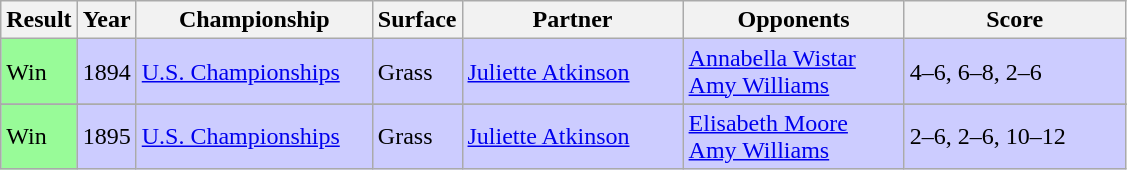<table class="sortable wikitable">
<tr>
<th>Result</th>
<th style="width:30px">Year</th>
<th style="width:150px">Championship</th>
<th style="width:50px">Surface</th>
<th style="width:140px">Partner</th>
<th style="width:140px">Opponents</th>
<th style="width:140px" class="unsortable">Score</th>
</tr>
<tr style="background:#ccf;">
<td style="background:#98fb98;">Win</td>
<td>1894</td>
<td><a href='#'>U.S. Championships</a></td>
<td>Grass</td>
<td> <a href='#'>Juliette Atkinson</a></td>
<td> <a href='#'>Annabella Wistar</a><br> <a href='#'>Amy Williams</a></td>
<td>4–6, 6–8, 2–6</td>
</tr>
<tr style="background:#ccf;">
</tr>
<tr style="background:#ccf;">
<td style="background:#98fb98;">Win</td>
<td>1895</td>
<td><a href='#'>U.S. Championships</a></td>
<td>Grass</td>
<td> <a href='#'>Juliette Atkinson</a></td>
<td> <a href='#'>Elisabeth Moore</a><br> <a href='#'>Amy Williams</a></td>
<td>2–6, 2–6, 10–12</td>
</tr>
</table>
